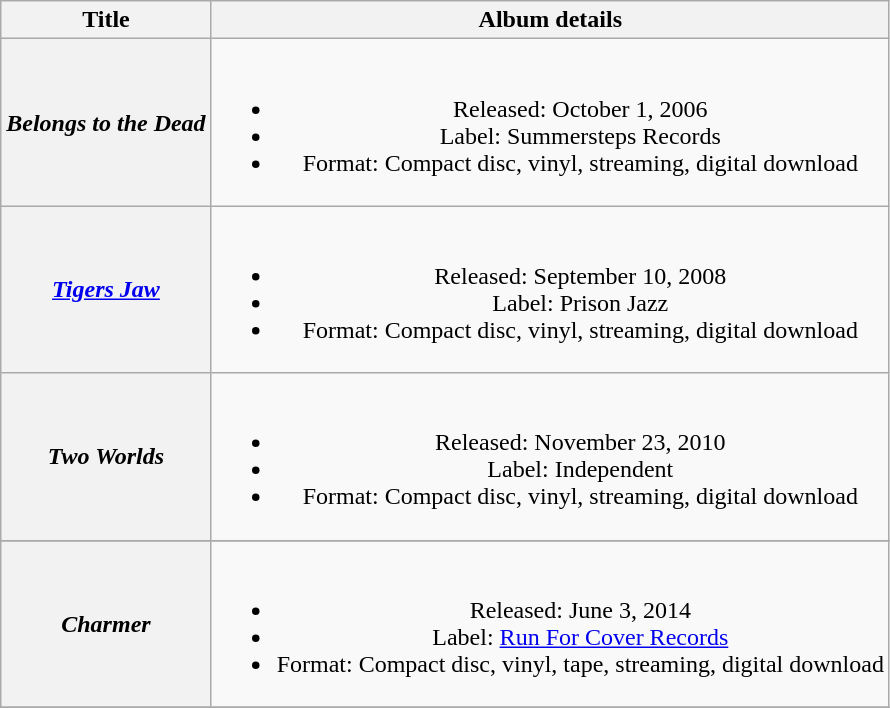<table class="wikitable plainrowheaders" style="text-align:center;">
<tr>
<th>Title</th>
<th>Album details</th>
</tr>
<tr>
<th scope="row"><em>Belongs to the Dead</em></th>
<td><br><ul><li>Released: October 1, 2006</li><li>Label: Summersteps Records</li><li>Format: Compact disc, vinyl, streaming, digital download</li></ul></td>
</tr>
<tr>
<th scope="row"><em><a href='#'>Tigers Jaw</a></em></th>
<td><br><ul><li>Released: September 10, 2008</li><li>Label: Prison Jazz</li><li>Format: Compact disc, vinyl, streaming, digital download</li></ul></td>
</tr>
<tr>
<th scope="row"><em>Two Worlds</em></th>
<td><br><ul><li>Released: November 23, 2010</li><li>Label: Independent</li><li>Format: Compact disc, vinyl, streaming, digital download</li></ul></td>
</tr>
<tr>
</tr>
<tr>
<th scope="row"><em>Charmer</em></th>
<td><br><ul><li>Released: June 3, 2014</li><li>Label: <a href='#'>Run For Cover Records</a></li><li>Format: Compact disc, vinyl, tape, streaming, digital download</li></ul></td>
</tr>
<tr>
</tr>
</table>
